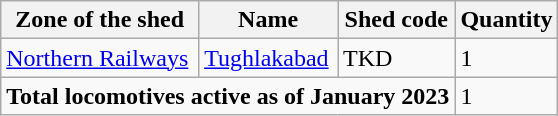<table class="wikitable">
<tr>
<th>Zone of the shed</th>
<th>Name</th>
<th>Shed code</th>
<th>Quantity</th>
</tr>
<tr>
<td><a href='#'>Northern Railways</a></td>
<td><a href='#'>Tughlakabad</a></td>
<td>TKD</td>
<td>1</td>
</tr>
<tr>
<td colspan="3"><strong>Total locomotives active as of January 2023</strong></td>
<td>1</td>
</tr>
</table>
